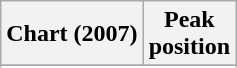<table class="wikitable sortable plainrowheaders" style="text-align:center;">
<tr>
<th scope="col">Chart (2007)</th>
<th scope="col">Peak<br>position</th>
</tr>
<tr>
</tr>
<tr>
</tr>
<tr>
</tr>
<tr>
</tr>
</table>
